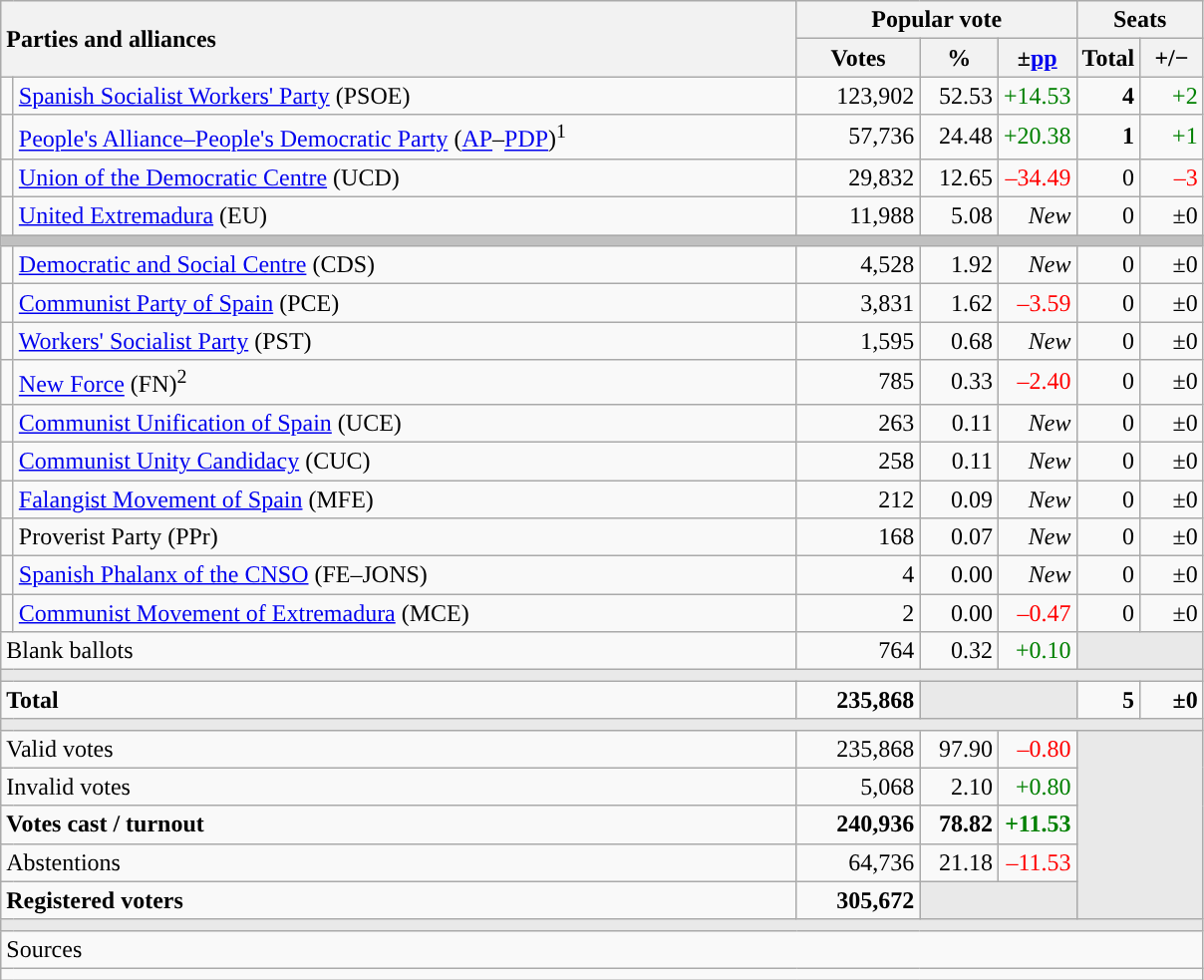<table class="wikitable" style="text-align:right;">
<tr>
<th style="text-align:left;" rowspan="2" colspan="2" width="525">Parties and alliances</th>
<th colspan="3">Popular vote</th>
<th colspan="2">Seats</th>
</tr>
<tr>
<th width="75">Votes</th>
<th width="45">%</th>
<th width="45">±<a href='#'>pp</a></th>
<th width="35">Total</th>
<th width="35">+/−</th>
</tr>
<tr>
<td width="1" style="color:inherit;background:"></td>
<td align="left"><a href='#'>Spanish Socialist Workers' Party</a> (PSOE)</td>
<td>123,902</td>
<td>52.53</td>
<td style="color:green;">+14.53</td>
<td><strong>4</strong></td>
<td style="color:green;">+2</td>
</tr>
<tr>
<td style="color:inherit;background:"></td>
<td align="left"><a href='#'>People's Alliance–People's Democratic Party</a> (<a href='#'>AP</a>–<a href='#'>PDP</a>)<sup>1</sup></td>
<td>57,736</td>
<td>24.48</td>
<td style="color:green;">+20.38</td>
<td><strong>1</strong></td>
<td style="color:green;">+1</td>
</tr>
<tr>
<td style="color:inherit;background:"></td>
<td align="left"><a href='#'>Union of the Democratic Centre</a> (UCD)</td>
<td>29,832</td>
<td>12.65</td>
<td style="color:red;">–34.49</td>
<td>0</td>
<td style="color:red;">–3</td>
</tr>
<tr>
<td style="color:inherit;background:"></td>
<td align="left"><a href='#'>United Extremadura</a> (EU)</td>
<td>11,988</td>
<td>5.08</td>
<td><em>New</em></td>
<td>0</td>
<td>±0</td>
</tr>
<tr>
<td colspan="7" bgcolor="#C0C0C0"></td>
</tr>
<tr>
<td style="color:inherit;background:"></td>
<td align="left"><a href='#'>Democratic and Social Centre</a> (CDS)</td>
<td>4,528</td>
<td>1.92</td>
<td><em>New</em></td>
<td>0</td>
<td>±0</td>
</tr>
<tr>
<td style="color:inherit;background:"></td>
<td align="left"><a href='#'>Communist Party of Spain</a> (PCE)</td>
<td>3,831</td>
<td>1.62</td>
<td style="color:red;">–3.59</td>
<td>0</td>
<td>±0</td>
</tr>
<tr>
<td style="color:inherit;background:"></td>
<td align="left"><a href='#'>Workers' Socialist Party</a> (PST)</td>
<td>1,595</td>
<td>0.68</td>
<td><em>New</em></td>
<td>0</td>
<td>±0</td>
</tr>
<tr>
<td style="color:inherit;background:"></td>
<td align="left"><a href='#'>New Force</a> (FN)<sup>2</sup></td>
<td>785</td>
<td>0.33</td>
<td style="color:red;">–2.40</td>
<td>0</td>
<td>±0</td>
</tr>
<tr>
<td style="color:inherit;background:"></td>
<td align="left"><a href='#'>Communist Unification of Spain</a> (UCE)</td>
<td>263</td>
<td>0.11</td>
<td><em>New</em></td>
<td>0</td>
<td>±0</td>
</tr>
<tr>
<td style="color:inherit;background:"></td>
<td align="left"><a href='#'>Communist Unity Candidacy</a> (CUC)</td>
<td>258</td>
<td>0.11</td>
<td><em>New</em></td>
<td>0</td>
<td>±0</td>
</tr>
<tr>
<td style="color:inherit;background:"></td>
<td align="left"><a href='#'>Falangist Movement of Spain</a> (MFE)</td>
<td>212</td>
<td>0.09</td>
<td><em>New</em></td>
<td>0</td>
<td>±0</td>
</tr>
<tr>
<td style="color:inherit;background:"></td>
<td align="left">Proverist Party (PPr)</td>
<td>168</td>
<td>0.07</td>
<td><em>New</em></td>
<td>0</td>
<td>±0</td>
</tr>
<tr>
<td style="color:inherit;background:"></td>
<td align="left"><a href='#'>Spanish Phalanx of the CNSO</a> (FE–JONS)</td>
<td>4</td>
<td>0.00</td>
<td><em>New</em></td>
<td>0</td>
<td>±0</td>
</tr>
<tr>
<td style="color:inherit;background:"></td>
<td align="left"><a href='#'>Communist Movement of Extremadura</a> (MCE)</td>
<td>2</td>
<td>0.00</td>
<td style="color:red;">–0.47</td>
<td>0</td>
<td>±0</td>
</tr>
<tr>
<td align="left" colspan="2">Blank ballots</td>
<td>764</td>
<td>0.32</td>
<td style="color:green;">+0.10</td>
<td bgcolor="#E9E9E9" colspan="2"></td>
</tr>
<tr>
<td colspan="7" bgcolor="#E9E9E9"></td>
</tr>
<tr style="font-weight:bold;">
<td align="left" colspan="2">Total</td>
<td>235,868</td>
<td bgcolor="#E9E9E9" colspan="2"></td>
<td>5</td>
<td>±0</td>
</tr>
<tr>
<td colspan="7" bgcolor="#E9E9E9"></td>
</tr>
<tr>
<td align="left" colspan="2">Valid votes</td>
<td>235,868</td>
<td>97.90</td>
<td style="color:red;">–0.80</td>
<td bgcolor="#E9E9E9" colspan="2" rowspan="5"></td>
</tr>
<tr>
<td align="left" colspan="2">Invalid votes</td>
<td>5,068</td>
<td>2.10</td>
<td style="color:green;">+0.80</td>
</tr>
<tr style="font-weight:bold;">
<td align="left" colspan="2">Votes cast / turnout</td>
<td>240,936</td>
<td>78.82</td>
<td style="color:green;">+11.53</td>
</tr>
<tr>
<td align="left" colspan="2">Abstentions</td>
<td>64,736</td>
<td>21.18</td>
<td style="color:red;">–11.53</td>
</tr>
<tr style="font-weight:bold;">
<td align="left" colspan="2">Registered voters</td>
<td>305,672</td>
<td bgcolor="#E9E9E9" colspan="2"></td>
</tr>
<tr>
<td colspan="7" bgcolor="#E9E9E9"></td>
</tr>
<tr>
<td align="left" colspan="7">Sources</td>
</tr>
<tr>
<td colspan="7" style="text-align:left; max-width:790px;"></td>
</tr>
</table>
